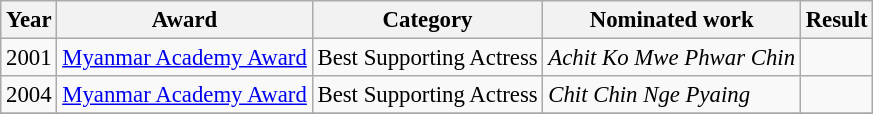<table class="wikitable" style="font-size: 95%">
<tr>
<th>Year</th>
<th>Award</th>
<th>Category</th>
<th>Nominated work</th>
<th>Result</th>
</tr>
<tr>
<td>2001</td>
<td><a href='#'>Myanmar Academy Award</a></td>
<td>Best Supporting Actress</td>
<td><em>Achit Ko Mwe Phwar Chin</em></td>
<td></td>
</tr>
<tr>
<td>2004</td>
<td><a href='#'>Myanmar Academy Award</a></td>
<td>Best Supporting Actress</td>
<td><em>Chit Chin Nge Pyaing</em></td>
<td></td>
</tr>
<tr>
</tr>
</table>
